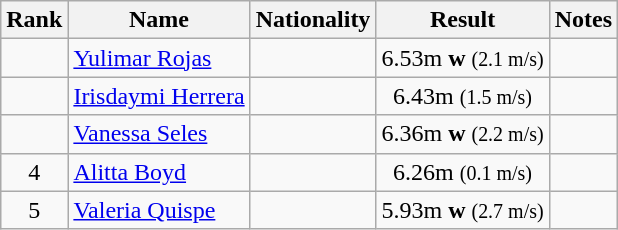<table class="wikitable sortable" style="text-align:center">
<tr>
<th>Rank</th>
<th>Name</th>
<th>Nationality</th>
<th>Result</th>
<th>Notes</th>
</tr>
<tr>
<td></td>
<td align=left><a href='#'>Yulimar Rojas</a></td>
<td></td>
<td>6.53m <strong>w</strong> <small>(2.1 m/s)</small></td>
<td></td>
</tr>
<tr>
<td></td>
<td align=left><a href='#'>Irisdaymi Herrera</a></td>
<td></td>
<td>6.43m <small>(1.5 m/s)</small></td>
<td></td>
</tr>
<tr>
<td></td>
<td align=left><a href='#'>Vanessa Seles</a></td>
<td></td>
<td>6.36m <strong>w</strong> <small>(2.2 m/s)</small></td>
<td></td>
</tr>
<tr>
<td>4</td>
<td align=left><a href='#'>Alitta Boyd</a></td>
<td></td>
<td>6.26m <small>(0.1 m/s)</small></td>
<td></td>
</tr>
<tr>
<td>5</td>
<td align=left><a href='#'>Valeria Quispe</a></td>
<td></td>
<td>5.93m <strong>w</strong> <small>(2.7 m/s)</small></td>
<td></td>
</tr>
</table>
